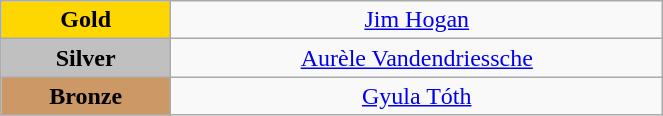<table class="wikitable" style="text-align:center; " width="35%">
<tr>
<td bgcolor="gold"><strong>Gold</strong></td>
<td><a href='#'>Jim Hogan</a><br>  <small><em></em></small></td>
</tr>
<tr>
<td bgcolor="silver"><strong>Silver</strong></td>
<td><a href='#'>Aurèle Vandendriessche</a><br>  <small><em></em></small></td>
</tr>
<tr>
<td bgcolor="CC9966"><strong>Bronze</strong></td>
<td><a href='#'>Gyula Tóth</a><br>  <small><em></em></small></td>
</tr>
</table>
